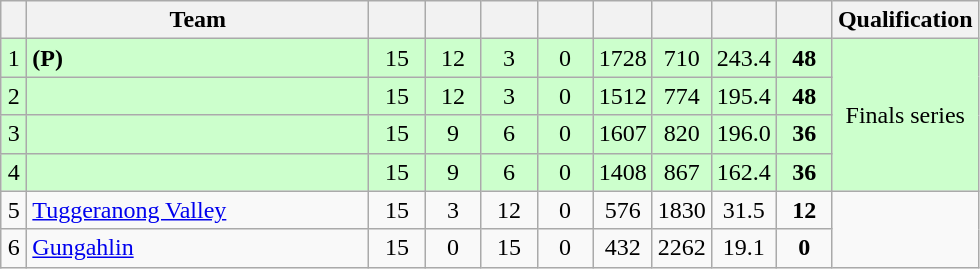<table class="wikitable" style="text-align:center; margin-bottom:0">
<tr>
<th style="width:10px"></th>
<th style="width:35%;">Team</th>
<th style="width:30px;"></th>
<th style="width:30px;"></th>
<th style="width:30px;"></th>
<th style="width:30px;"></th>
<th style="width:30px;"></th>
<th style="width:30px;"></th>
<th style="width:30px;"></th>
<th style="width:30px;"></th>
<th>Qualification</th>
</tr>
<tr style="background:#ccffcc;">
<td>1</td>
<td style="text-align:left;"> <strong>(P)</strong></td>
<td>15</td>
<td>12</td>
<td>3</td>
<td>0</td>
<td>1728</td>
<td>710</td>
<td>243.4</td>
<td><strong>48</strong></td>
<td rowspan=4>Finals series</td>
</tr>
<tr style="background:#ccffcc;">
<td>2</td>
<td style="text-align:left;"></td>
<td>15</td>
<td>12</td>
<td>3</td>
<td>0</td>
<td>1512</td>
<td>774</td>
<td>195.4</td>
<td><strong>48</strong></td>
</tr>
<tr style="background:#ccffcc;">
<td>3</td>
<td style="text-align:left;"></td>
<td>15</td>
<td>9</td>
<td>6</td>
<td>0</td>
<td>1607</td>
<td>820</td>
<td>196.0</td>
<td><strong>36</strong></td>
</tr>
<tr style="background:#ccffcc;">
<td>4</td>
<td style="text-align:left;"></td>
<td>15</td>
<td>9</td>
<td>6</td>
<td>0</td>
<td>1408</td>
<td>867</td>
<td>162.4</td>
<td><strong>36</strong></td>
</tr>
<tr>
<td>5</td>
<td style="text-align:left;"><a href='#'>Tuggeranong Valley</a></td>
<td>15</td>
<td>3</td>
<td>12</td>
<td>0</td>
<td>576</td>
<td>1830</td>
<td>31.5</td>
<td><strong>12</strong></td>
</tr>
<tr>
<td>6</td>
<td style="text-align:left;"><a href='#'>Gungahlin</a></td>
<td>15</td>
<td>0</td>
<td>15</td>
<td>0</td>
<td>432</td>
<td>2262</td>
<td>19.1</td>
<td><strong>0</strong></td>
</tr>
</table>
